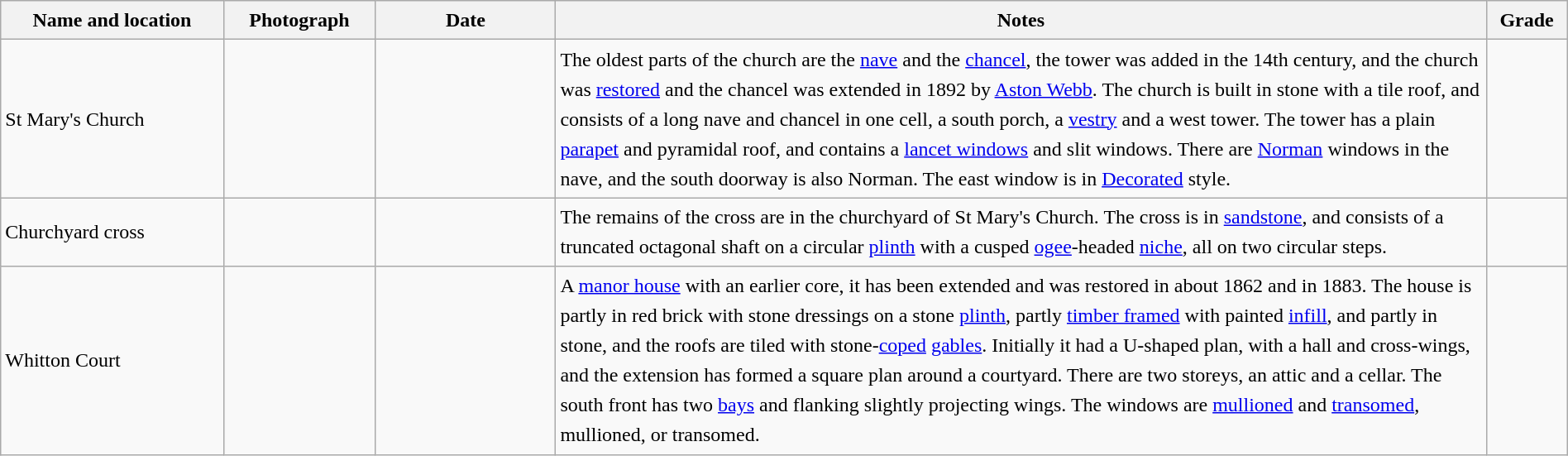<table class="wikitable sortable plainrowheaders" style="width:100%; border:0; text-align:left; line-height:150%;">
<tr>
<th scope="col"  style="width:150px">Name and location</th>
<th scope="col"  style="width:100px" class="unsortable">Photograph</th>
<th scope="col"  style="width:120px">Date</th>
<th scope="col"  style="width:650px" class="unsortable">Notes</th>
<th scope="col"  style="width:50px">Grade</th>
</tr>
<tr>
<td>St Mary's Church<br><small></small></td>
<td></td>
<td align="center"></td>
<td>The oldest parts of the church are the <a href='#'>nave</a> and the <a href='#'>chancel</a>, the tower was added in the 14th century, and the church was <a href='#'>restored</a> and the chancel was extended in 1892 by <a href='#'>Aston Webb</a>. The church is built in stone with a tile roof, and consists of a long nave and chancel in one cell, a south porch, a <a href='#'>vestry</a> and a west tower.  The tower has a plain <a href='#'>parapet</a> and pyramidal roof, and contains a <a href='#'>lancet windows</a> and slit windows.  There are <a href='#'>Norman</a> windows in the nave, and the south doorway is also Norman.  The east window is in <a href='#'>Decorated</a> style.</td>
<td align="center" ></td>
</tr>
<tr>
<td>Churchyard cross<br><small></small></td>
<td></td>
<td align="center"></td>
<td>The remains of the cross are in the churchyard of St Mary's Church.  The cross is in <a href='#'>sandstone</a>, and consists of a truncated octagonal shaft on a circular <a href='#'>plinth</a> with a cusped <a href='#'>ogee</a>-headed <a href='#'>niche</a>, all on two circular steps.</td>
<td align="center" ></td>
</tr>
<tr>
<td>Whitton Court<br><small></small></td>
<td></td>
<td align="center"></td>
<td>A <a href='#'>manor house</a> with an earlier core, it has been extended and was restored in about 1862 and in 1883.  The house is partly in red brick with stone dressings on a stone <a href='#'>plinth</a>, partly <a href='#'>timber framed</a> with painted <a href='#'>infill</a>, and partly in stone, and the roofs are tiled with stone-<a href='#'>coped</a> <a href='#'>gables</a>.  Initially it had a U-shaped plan, with a hall and cross-wings, and the extension has formed a square plan around a courtyard.  There are two storeys, an attic and a cellar.  The south front has two <a href='#'>bays</a> and flanking slightly projecting wings.  The windows are <a href='#'>mullioned</a> and <a href='#'>transomed</a>, mullioned, or transomed.</td>
<td align="center" ></td>
</tr>
<tr>
</tr>
</table>
